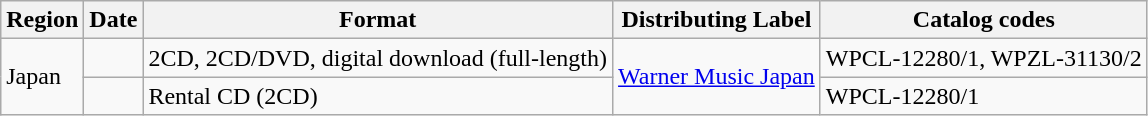<table class="wikitable">
<tr>
<th>Region</th>
<th>Date</th>
<th>Format</th>
<th>Distributing Label</th>
<th>Catalog codes</th>
</tr>
<tr>
<td rowspan="2">Japan</td>
<td></td>
<td>2CD, 2CD/DVD, digital download (full-length)</td>
<td rowspan="2"><a href='#'>Warner Music Japan</a></td>
<td>WPCL-12280/1, WPZL-31130/2</td>
</tr>
<tr>
<td></td>
<td>Rental CD (2CD)</td>
<td>WPCL-12280/1</td>
</tr>
</table>
